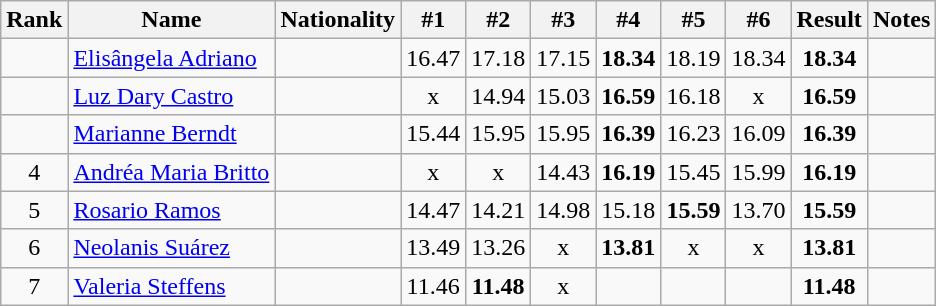<table class="wikitable sortable" style="text-align:center">
<tr>
<th>Rank</th>
<th>Name</th>
<th>Nationality</th>
<th>#1</th>
<th>#2</th>
<th>#3</th>
<th>#4</th>
<th>#5</th>
<th>#6</th>
<th>Result</th>
<th>Notes</th>
</tr>
<tr>
<td></td>
<td align=left><a href='#'>Elisângela Adriano</a></td>
<td align=left></td>
<td>16.47</td>
<td>17.18</td>
<td>17.15</td>
<td><strong>18.34</strong></td>
<td>18.19</td>
<td>18.34</td>
<td><strong>18.34</strong></td>
<td></td>
</tr>
<tr>
<td></td>
<td align=left><a href='#'>Luz Dary Castro</a></td>
<td align=left></td>
<td>x</td>
<td>14.94</td>
<td>15.03</td>
<td><strong>16.59</strong></td>
<td>16.18</td>
<td>x</td>
<td><strong>16.59</strong></td>
<td></td>
</tr>
<tr>
<td></td>
<td align=left><a href='#'>Marianne Berndt</a></td>
<td align=left></td>
<td>15.44</td>
<td>15.95</td>
<td>15.95</td>
<td><strong>16.39</strong></td>
<td>16.23</td>
<td>16.09</td>
<td><strong>16.39</strong></td>
<td></td>
</tr>
<tr>
<td>4</td>
<td align=left><a href='#'>Andréa Maria Britto</a></td>
<td align=left></td>
<td>x</td>
<td>x</td>
<td>14.43</td>
<td><strong>16.19</strong></td>
<td>15.45</td>
<td>15.99</td>
<td><strong>16.19</strong></td>
<td></td>
</tr>
<tr>
<td>5</td>
<td align=left><a href='#'>Rosario Ramos</a></td>
<td align=left></td>
<td>14.47</td>
<td>14.21</td>
<td>14.98</td>
<td>15.18</td>
<td><strong>15.59</strong></td>
<td>13.70</td>
<td><strong>15.59</strong></td>
<td></td>
</tr>
<tr>
<td>6</td>
<td align=left><a href='#'>Neolanis Suárez</a></td>
<td align=left></td>
<td>13.49</td>
<td>13.26</td>
<td>x</td>
<td><strong>13.81</strong></td>
<td>x</td>
<td>x</td>
<td><strong>13.81</strong></td>
<td></td>
</tr>
<tr>
<td>7</td>
<td align=left><a href='#'>Valeria Steffens</a></td>
<td align=left></td>
<td>11.46</td>
<td><strong>11.48</strong></td>
<td>x</td>
<td></td>
<td></td>
<td></td>
<td><strong>11.48</strong></td>
<td></td>
</tr>
</table>
